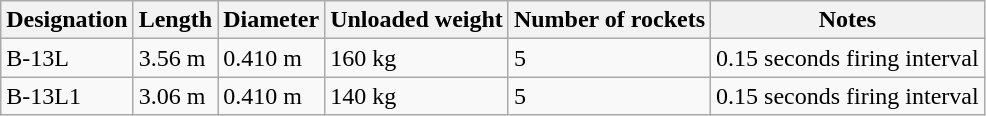<table class=wikitable>
<tr>
<th>Designation</th>
<th>Length</th>
<th>Diameter</th>
<th>Unloaded weight</th>
<th>Number of rockets</th>
<th>Notes</th>
</tr>
<tr>
<td>B-13L</td>
<td>3.56 m</td>
<td>0.410 m</td>
<td>160 kg</td>
<td>5</td>
<td>0.15 seconds firing interval</td>
</tr>
<tr>
<td>B-13L1</td>
<td>3.06 m</td>
<td>0.410 m</td>
<td>140 kg</td>
<td>5</td>
<td>0.15 seconds firing interval</td>
</tr>
</table>
